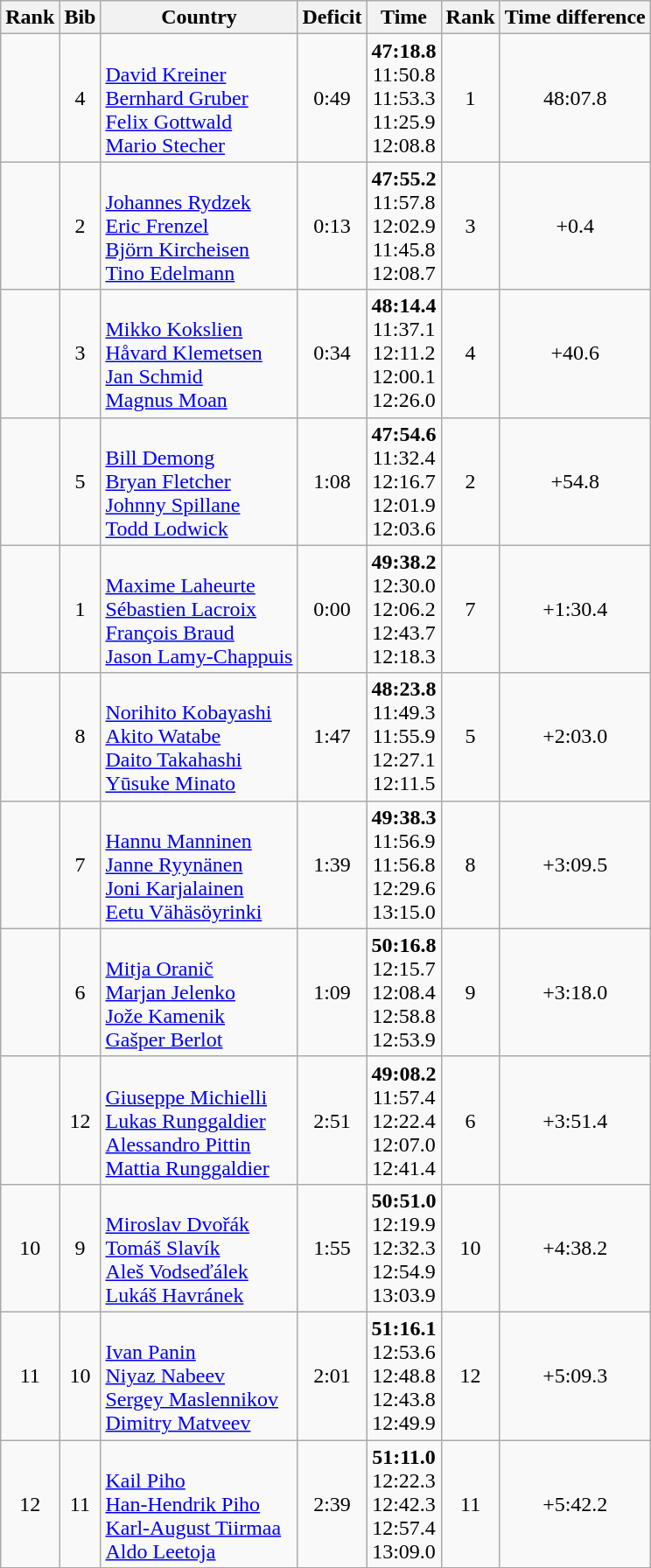<table class="wikitable sortable" style="text-align:center">
<tr>
<th>Rank</th>
<th>Bib</th>
<th>Country</th>
<th>Deficit</th>
<th>Time</th>
<th>Rank</th>
<th>Time difference</th>
</tr>
<tr>
<td></td>
<td>4</td>
<td align="left"><br><a href='#'>David Kreiner</a><br><a href='#'>Bernhard Gruber</a><br><a href='#'>Felix Gottwald</a><br><a href='#'>Mario Stecher</a></td>
<td>0:49</td>
<td><strong>47:18.8</strong><br>11:50.8<br>11:53.3<br>11:25.9<br>12:08.8</td>
<td>1</td>
<td>48:07.8</td>
</tr>
<tr>
<td></td>
<td>2</td>
<td align="left"><br><a href='#'>Johannes Rydzek</a><br><a href='#'>Eric Frenzel</a> <br><a href='#'>Björn Kircheisen</a><br><a href='#'>Tino Edelmann</a></td>
<td>0:13</td>
<td><strong>47:55.2</strong><br>11:57.8<br>12:02.9<br>11:45.8<br>12:08.7</td>
<td>3</td>
<td>+0.4</td>
</tr>
<tr>
<td></td>
<td>3</td>
<td align="left"><br><a href='#'>Mikko Kokslien</a><br><a href='#'>Håvard Klemetsen</a><br><a href='#'>Jan Schmid</a><br><a href='#'>Magnus Moan</a></td>
<td>0:34</td>
<td><strong>48:14.4</strong><br>11:37.1<br>12:11.2<br>12:00.1<br>12:26.0</td>
<td>4</td>
<td>+40.6</td>
</tr>
<tr>
<td></td>
<td>5</td>
<td align="left"><br><a href='#'>Bill Demong</a><br><a href='#'>Bryan Fletcher</a><br><a href='#'>Johnny Spillane</a><br><a href='#'>Todd Lodwick</a></td>
<td>1:08</td>
<td><strong>47:54.6</strong><br>11:32.4<br>12:16.7<br>12:01.9<br>12:03.6</td>
<td>2</td>
<td>+54.8</td>
</tr>
<tr>
<td></td>
<td>1</td>
<td align="left"><br><a href='#'>Maxime Laheurte</a><br><a href='#'>Sébastien Lacroix</a><br><a href='#'>François Braud</a><br><a href='#'>Jason Lamy-Chappuis</a></td>
<td>0:00</td>
<td><strong>49:38.2</strong><br>12:30.0<br>12:06.2<br>12:43.7<br>12:18.3</td>
<td>7</td>
<td>+1:30.4</td>
</tr>
<tr>
<td></td>
<td>8</td>
<td align="left"><br><a href='#'>Norihito Kobayashi</a><br><a href='#'>Akito Watabe</a><br><a href='#'>Daito Takahashi</a> <br><a href='#'>Yūsuke Minato</a></td>
<td>1:47</td>
<td><strong>48:23.8</strong><br>11:49.3<br>11:55.9<br>12:27.1<br>12:11.5</td>
<td>5</td>
<td>+2:03.0</td>
</tr>
<tr>
<td></td>
<td>7</td>
<td align="left"><br><a href='#'>Hannu Manninen</a><br><a href='#'>Janne Ryynänen</a><br><a href='#'>Joni Karjalainen</a><br><a href='#'>Eetu Vähäsöyrinki</a></td>
<td>1:39</td>
<td><strong>49:38.3</strong><br>11:56.9<br>11:56.8<br>12:29.6<br>13:15.0</td>
<td>8</td>
<td>+3:09.5</td>
</tr>
<tr>
<td></td>
<td>6</td>
<td align="left"><br><a href='#'>Mitja Oranič</a><br><a href='#'>Marjan Jelenko</a><br><a href='#'>Jože Kamenik</a><br><a href='#'>Gašper Berlot</a></td>
<td>1:09</td>
<td><strong>50:16.8</strong><br>12:15.7<br>12:08.4<br>12:58.8<br>12:53.9</td>
<td>9</td>
<td>+3:18.0</td>
</tr>
<tr>
<td></td>
<td>12</td>
<td align="left"><br><a href='#'>Giuseppe Michielli</a><br><a href='#'>Lukas Runggaldier</a><br><a href='#'>Alessandro Pittin</a><br><a href='#'>Mattia Runggaldier</a></td>
<td>2:51</td>
<td><strong>49:08.2</strong><br>11:57.4<br>12:22.4<br>12:07.0<br>12:41.4</td>
<td>6</td>
<td>+3:51.4</td>
</tr>
<tr>
<td>10</td>
<td>9</td>
<td align="left"><br><a href='#'>Miroslav Dvořák</a><br><a href='#'>Tomáš Slavík</a><br><a href='#'>Aleš Vodseďálek</a><br><a href='#'>Lukáš Havránek</a></td>
<td>1:55</td>
<td><strong>50:51.0</strong><br>12:19.9<br>12:32.3<br>12:54.9<br>13:03.9</td>
<td>10</td>
<td>+4:38.2</td>
</tr>
<tr>
<td>11</td>
<td>10</td>
<td align="left"><br><a href='#'>Ivan Panin</a><br><a href='#'>Niyaz Nabeev</a><br><a href='#'>Sergey Maslennikov</a><br><a href='#'>Dimitry Matveev</a></td>
<td>2:01</td>
<td><strong>51:16.1</strong><br>12:53.6<br>12:48.8<br>12:43.8<br>12:49.9</td>
<td>12</td>
<td>+5:09.3</td>
</tr>
<tr>
<td>12</td>
<td>11</td>
<td align="left"><br><a href='#'>Kail Piho</a><br><a href='#'>Han-Hendrik Piho</a><br><a href='#'>Karl-August Tiirmaa</a><br><a href='#'>Aldo Leetoja</a></td>
<td>2:39</td>
<td><strong>51:11.0</strong><br>12:22.3<br>12:42.3<br>12:57.4<br>13:09.0</td>
<td>11</td>
<td>+5:42.2</td>
</tr>
</table>
